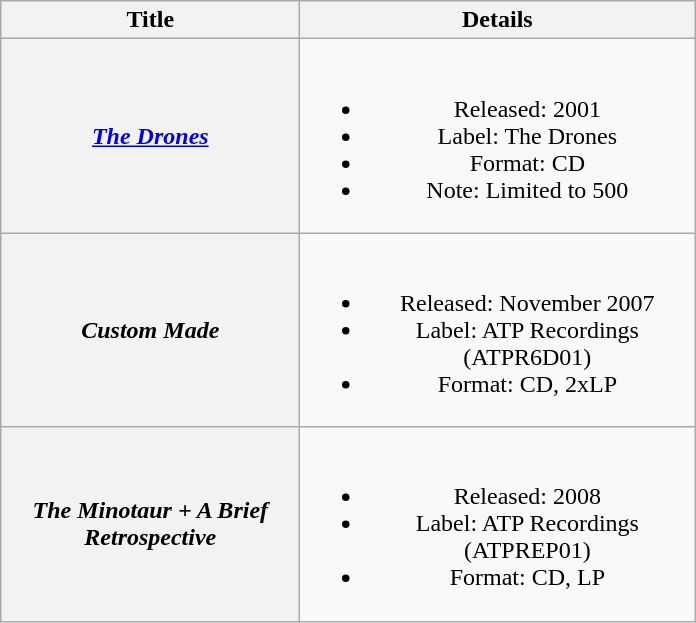<table class="wikitable plainrowheaders" style="text-align:center;" border="1">
<tr>
<th scope="col" rowspan="1" style="width:12em;">Title</th>
<th scope="col" rowspan="1" style="width:16em;">Details</th>
</tr>
<tr>
<th scope="row"><em><a href='#'>The Drones</a></em></th>
<td><br><ul><li>Released: 2001</li><li>Label: The Drones</li><li>Format: CD</li><li>Note: Limited to 500</li></ul></td>
</tr>
<tr>
<th scope="row"><em>Custom Made</em></th>
<td><br><ul><li>Released: November 2007</li><li>Label: ATP Recordings	(ATPR6D01)</li><li>Format: CD, 2xLP</li></ul></td>
</tr>
<tr>
<th scope="row"><em>The Minotaur + A Brief Retrospective</em></th>
<td><br><ul><li>Released: 2008</li><li>Label: ATP Recordings (ATPREP01)</li><li>Format: CD, LP</li></ul></td>
</tr>
</table>
